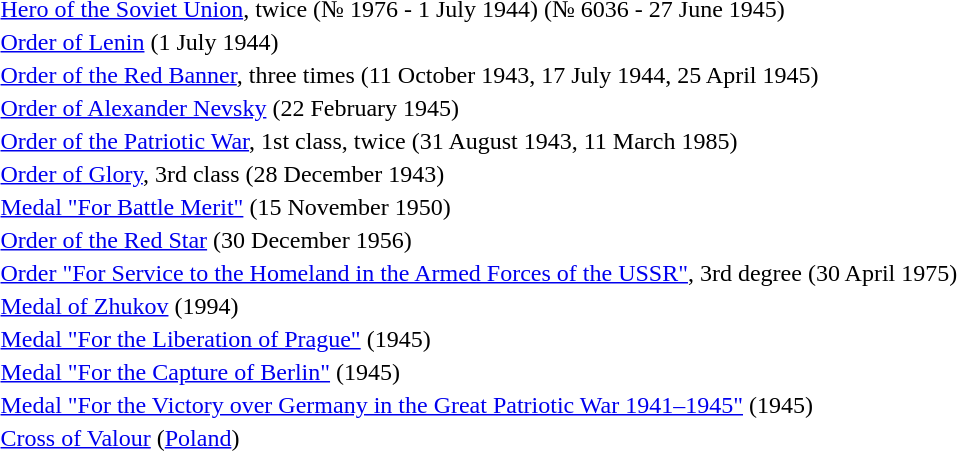<table>
<tr>
<td> </td>
<td><a href='#'>Hero of the Soviet Union</a>, twice (№ 1976 - 1 July 1944) (№ 6036 - 27 June 1945)</td>
</tr>
<tr>
<td></td>
<td><a href='#'>Order of Lenin</a> (1 July 1944)</td>
</tr>
<tr>
<td></td>
<td><a href='#'>Order of the Red Banner</a>, three times (11 October 1943, 17 July 1944, 25 April 1945)</td>
</tr>
<tr>
<td></td>
<td><a href='#'>Order of Alexander Nevsky</a> (22 February 1945)</td>
</tr>
<tr>
<td></td>
<td><a href='#'>Order of the Patriotic War</a>, 1st class, twice (31 August 1943, 11 March 1985)</td>
</tr>
<tr>
<td></td>
<td><a href='#'>Order of Glory</a>, 3rd class (28 December 1943)</td>
</tr>
<tr>
<td></td>
<td><a href='#'>Medal "For Battle Merit"</a> (15 November 1950)</td>
</tr>
<tr>
<td></td>
<td><a href='#'>Order of the Red Star</a> (30 December 1956)</td>
</tr>
<tr>
<td></td>
<td><a href='#'>Order "For Service to the Homeland in the Armed Forces of the USSR"</a>, 3rd degree (30 April 1975)</td>
</tr>
<tr>
<td></td>
<td><a href='#'>Medal of Zhukov</a> (1994)</td>
</tr>
<tr>
<td></td>
<td><a href='#'>Medal "For the Liberation of Prague"</a> (1945)</td>
</tr>
<tr>
<td></td>
<td><a href='#'>Medal "For the Capture of Berlin"</a> (1945)</td>
</tr>
<tr>
<td></td>
<td><a href='#'>Medal "For the Victory over Germany in the Great Patriotic War 1941–1945"</a> (1945)</td>
</tr>
<tr>
<td></td>
<td><a href='#'>Cross of Valour</a> (<a href='#'>Poland</a>)</td>
</tr>
<tr>
</tr>
</table>
